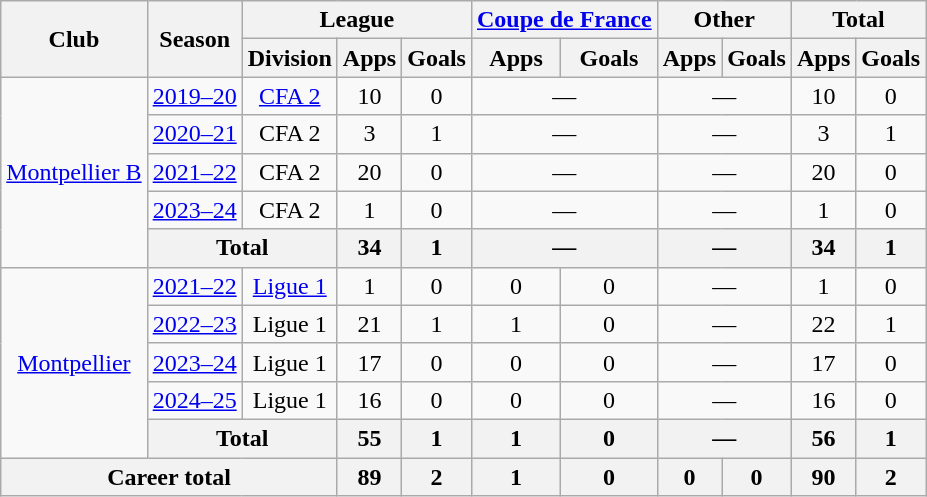<table class="wikitable" style="text-align:center">
<tr>
<th rowspan="2">Club</th>
<th rowspan="2">Season</th>
<th colspan="3">League</th>
<th colspan="2"><a href='#'>Coupe de France</a></th>
<th colspan="2">Other</th>
<th colspan="2">Total</th>
</tr>
<tr>
<th>Division</th>
<th>Apps</th>
<th>Goals</th>
<th>Apps</th>
<th>Goals</th>
<th>Apps</th>
<th>Goals</th>
<th>Apps</th>
<th>Goals</th>
</tr>
<tr>
<td rowspan="5"><a href='#'>Montpellier B</a></td>
<td><a href='#'>2019–20</a></td>
<td><a href='#'>CFA 2</a></td>
<td>10</td>
<td>0</td>
<td colspan="2">—</td>
<td colspan="2">—</td>
<td>10</td>
<td>0</td>
</tr>
<tr>
<td><a href='#'>2020–21</a></td>
<td>CFA 2</td>
<td>3</td>
<td>1</td>
<td colspan="2">—</td>
<td colspan="2">—</td>
<td>3</td>
<td>1</td>
</tr>
<tr>
<td><a href='#'>2021–22</a></td>
<td>CFA 2</td>
<td>20</td>
<td>0</td>
<td colspan="2">—</td>
<td colspan="2">—</td>
<td>20</td>
<td>0</td>
</tr>
<tr>
<td><a href='#'>2023–24</a></td>
<td>CFA 2</td>
<td>1</td>
<td>0</td>
<td colspan="2">—</td>
<td colspan="2">—</td>
<td>1</td>
<td>0</td>
</tr>
<tr>
<th colspan="2">Total</th>
<th>34</th>
<th>1</th>
<th colspan="2">—</th>
<th colspan="2">—</th>
<th>34</th>
<th>1</th>
</tr>
<tr>
<td rowspan="5"><a href='#'>Montpellier</a></td>
<td><a href='#'>2021–22</a></td>
<td><a href='#'>Ligue 1</a></td>
<td>1</td>
<td>0</td>
<td>0</td>
<td>0</td>
<td colspan="2">—</td>
<td>1</td>
<td>0</td>
</tr>
<tr>
<td><a href='#'>2022–23</a></td>
<td>Ligue 1</td>
<td>21</td>
<td>1</td>
<td>1</td>
<td>0</td>
<td colspan="2">—</td>
<td>22</td>
<td>1</td>
</tr>
<tr>
<td><a href='#'>2023–24</a></td>
<td>Ligue 1</td>
<td>17</td>
<td>0</td>
<td>0</td>
<td>0</td>
<td colspan="2">—</td>
<td>17</td>
<td>0</td>
</tr>
<tr>
<td><a href='#'>2024–25</a></td>
<td>Ligue 1</td>
<td>16</td>
<td>0</td>
<td>0</td>
<td>0</td>
<td colspan="2">—</td>
<td>16</td>
<td>0</td>
</tr>
<tr>
<th colspan="2">Total</th>
<th>55</th>
<th>1</th>
<th>1</th>
<th>0</th>
<th colspan="2">—</th>
<th>56</th>
<th>1</th>
</tr>
<tr>
<th colspan="3">Career total</th>
<th>89</th>
<th>2</th>
<th>1</th>
<th>0</th>
<th>0</th>
<th>0</th>
<th>90</th>
<th>2</th>
</tr>
</table>
